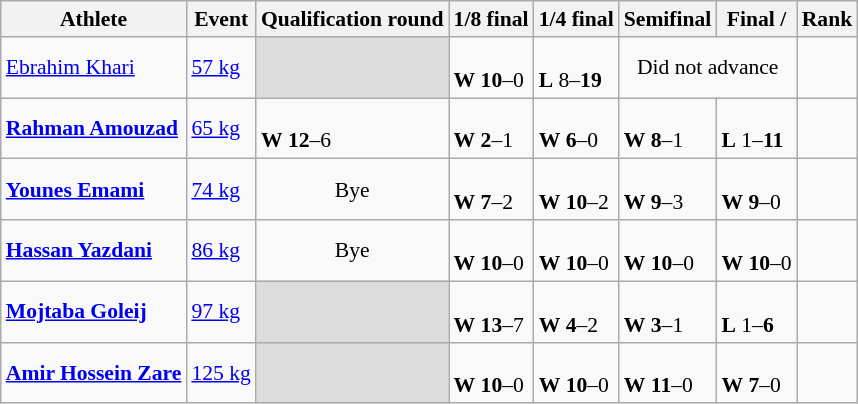<table class="wikitable" style=font-size:90%>
<tr>
<th>Athlete</th>
<th>Event</th>
<th>Qualification round</th>
<th>1/8 final</th>
<th>1/4 final</th>
<th>Semifinal</th>
<th>Final / </th>
<th>Rank</th>
</tr>
<tr>
<td><a href='#'>Ebrahim Khari</a></td>
<td><a href='#'>57 kg</a></td>
<td bgcolor=#DCDCDC></td>
<td><br><strong>W</strong> <strong>10</strong>–0</td>
<td><br><strong>L</strong> 8–<strong>19</strong></td>
<td colspan=2 align=center>Did not advance</td>
<td></td>
</tr>
<tr>
<td><strong><a href='#'>Rahman Amouzad</a></strong></td>
<td><a href='#'>65 kg</a></td>
<td><br><strong>W</strong> <strong>12</strong>–6</td>
<td><br><strong>W</strong> <strong>2</strong>–1</td>
<td><br><strong>W</strong> <strong>6</strong>–0</td>
<td><br><strong>W</strong> <strong>8</strong>–1</td>
<td><br><strong>L</strong> 1–<strong>11</strong></td>
<td align=center></td>
</tr>
<tr>
<td><strong><a href='#'>Younes Emami</a></strong></td>
<td><a href='#'>74 kg</a></td>
<td align=center>Bye</td>
<td><br><strong>W</strong> <strong>7</strong>–2</td>
<td><br><strong>W</strong> <strong>10</strong>–2</td>
<td><br><strong>W</strong> <strong>9</strong>–3</td>
<td><br><strong>W</strong> <strong>9</strong>–0</td>
<td align=center></td>
</tr>
<tr>
<td><strong><a href='#'>Hassan Yazdani</a></strong></td>
<td><a href='#'>86 kg</a></td>
<td align=center>Bye</td>
<td><br><strong>W</strong> <strong>10</strong>–0</td>
<td><br><strong>W</strong> <strong>10</strong>–0</td>
<td><br><strong>W</strong> <strong>10</strong>–0</td>
<td><br><strong>W</strong> <strong>10</strong>–0</td>
<td align=center></td>
</tr>
<tr>
<td><strong><a href='#'>Mojtaba Goleij</a></strong></td>
<td><a href='#'>97 kg</a></td>
<td bgcolor=#DCDCDC></td>
<td><br><strong>W</strong> <strong>13</strong>–7</td>
<td><br><strong>W</strong> <strong>4</strong>–2</td>
<td><br><strong>W</strong> <strong>3</strong>–1</td>
<td><br><strong>L</strong> 1–<strong>6</strong></td>
<td align=center></td>
</tr>
<tr>
<td><strong><a href='#'>Amir Hossein Zare</a></strong></td>
<td><a href='#'>125 kg</a></td>
<td bgcolor=#DCDCDC></td>
<td><br><strong>W</strong> <strong>10</strong>–0</td>
<td><br><strong>W</strong> <strong>10</strong>–0</td>
<td><br><strong>W</strong> <strong>11</strong>–0</td>
<td><br><strong>W</strong> <strong>7</strong>–0</td>
<td align=center></td>
</tr>
</table>
